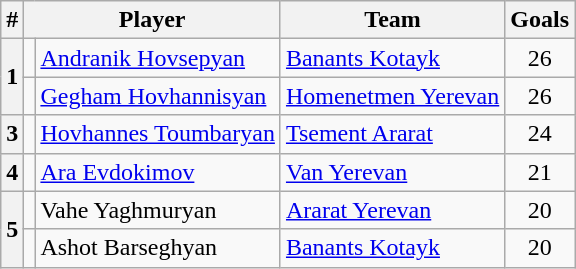<table class="wikitable">
<tr>
<th>#</th>
<th colspan=2>Player</th>
<th>Team</th>
<th>Goals</th>
</tr>
<tr>
<th rowspan=2>1</th>
<td></td>
<td><a href='#'>Andranik Hovsepyan</a></td>
<td><a href='#'>Banants Kotayk</a></td>
<td align=center>26</td>
</tr>
<tr>
<td></td>
<td><a href='#'>Gegham Hovhannisyan</a></td>
<td><a href='#'>Homenetmen Yerevan</a></td>
<td align=center>26</td>
</tr>
<tr>
<th>3</th>
<td></td>
<td><a href='#'>Hovhannes Toumbaryan</a></td>
<td><a href='#'>Tsement Ararat</a></td>
<td align=center>24</td>
</tr>
<tr>
<th>4</th>
<td></td>
<td><a href='#'>Ara Evdokimov</a></td>
<td><a href='#'>Van Yerevan</a></td>
<td align=center>21</td>
</tr>
<tr>
<th rowspan=2>5</th>
<td></td>
<td>Vahe Yaghmuryan</td>
<td><a href='#'>Ararat Yerevan</a></td>
<td align=center>20</td>
</tr>
<tr>
<td></td>
<td>Ashot Barseghyan</td>
<td><a href='#'>Banants Kotayk</a></td>
<td align=center>20</td>
</tr>
</table>
